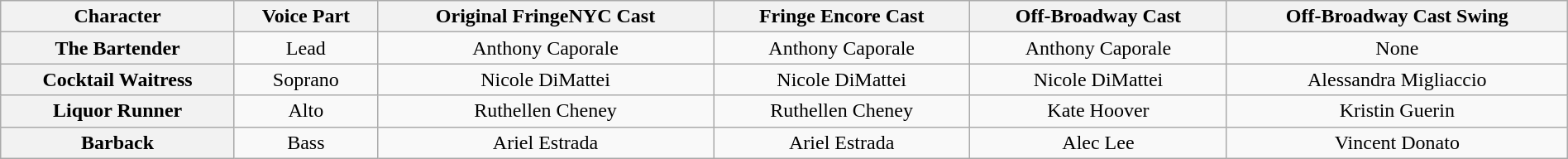<table class="wikitable" style="width:100%;">
<tr>
<th>Character</th>
<th>Voice Part</th>
<th>Original FringeNYC Cast</th>
<th>Fringe Encore Cast</th>
<th>Off-Broadway Cast</th>
<th>Off-Broadway Cast Swing</th>
</tr>
<tr>
<th>The Bartender</th>
<td style="text-align:center;">Lead</td>
<td style="text-align:center;">Anthony Caporale</td>
<td style="text-align:center;">Anthony Caporale</td>
<td style="text-align:center;">Anthony Caporale</td>
<td style="text-align:center;">None</td>
</tr>
<tr>
<th>Cocktail Waitress</th>
<td style="text-align:center;">Soprano</td>
<td style="text-align:center;">Nicole DiMattei</td>
<td style="text-align:center;">Nicole DiMattei</td>
<td style="text-align:center;">Nicole DiMattei</td>
<td style="text-align:center;">Alessandra Migliaccio</td>
</tr>
<tr>
<th>Liquor Runner</th>
<td style="text-align:center;">Alto</td>
<td style="text-align:center;">Ruthellen Cheney</td>
<td style="text-align:center;">Ruthellen Cheney</td>
<td style="text-align:center;">Kate Hoover</td>
<td style="text-align:center;">Kristin Guerin</td>
</tr>
<tr>
<th>Barback</th>
<td style="text-align:center;">Bass</td>
<td style="text-align:center;">Ariel Estrada</td>
<td style="text-align:center;">Ariel Estrada</td>
<td style="text-align:center;">Alec Lee</td>
<td style="text-align:center;">Vincent Donato</td>
</tr>
</table>
